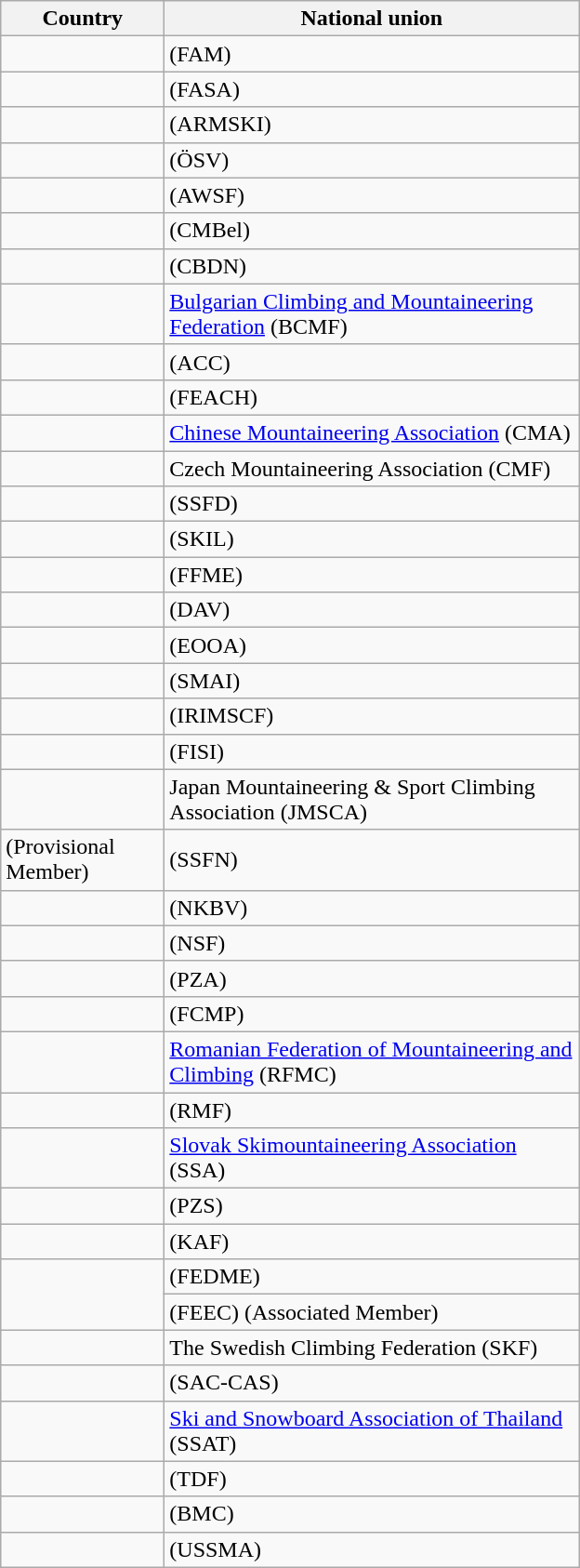<table class="wikitable">
<tr>
<th style="text-align: center; width:110px">Country</th>
<th style="text-align: center; width:290px">National union</th>
</tr>
<tr>
<td></td>
<td> (FAM)</td>
</tr>
<tr>
<td></td>
<td> (FASA)</td>
</tr>
<tr>
<td></td>
<td> (ARMSKI)</td>
</tr>
<tr>
<td></td>
<td> (ÖSV)</td>
</tr>
<tr>
<td></td>
<td> (AWSF)</td>
</tr>
<tr>
<td></td>
<td> (CMBel)</td>
</tr>
<tr>
<td></td>
<td> (CBDN)</td>
</tr>
<tr>
<td></td>
<td><a href='#'>Bulgarian Climbing and Mountaineering Federation</a> (BCMF)</td>
</tr>
<tr>
<td></td>
<td> (ACC)</td>
</tr>
<tr>
<td></td>
<td>  (FEACH)</td>
</tr>
<tr>
<td></td>
<td><a href='#'>Chinese Mountaineering Association</a> (CMA)</td>
</tr>
<tr>
<td></td>
<td>Czech Mountaineering Association (CMF)</td>
</tr>
<tr>
<td></td>
<td> (SSFD)</td>
</tr>
<tr>
<td></td>
<td> (SKIL)</td>
</tr>
<tr>
<td></td>
<td> (FFME)</td>
</tr>
<tr>
<td></td>
<td> (DAV)</td>
</tr>
<tr>
<td></td>
<td> (EOOA)</td>
</tr>
<tr>
<td></td>
<td>  (SMAI)</td>
</tr>
<tr>
<td></td>
<td>  (IRIMSCF)</td>
</tr>
<tr>
<td></td>
<td> (FISI)</td>
</tr>
<tr>
<td></td>
<td>Japan Mountaineering & Sport Climbing Association (JMSCA)</td>
</tr>
<tr>
<td> (Provisional Member)</td>
<td> (SSFN)</td>
</tr>
<tr>
<td></td>
<td> (NKBV)</td>
</tr>
<tr>
<td></td>
<td> (NSF)</td>
</tr>
<tr>
<td></td>
<td> (PZA)</td>
</tr>
<tr>
<td></td>
<td> (FCMP)</td>
</tr>
<tr>
<td></td>
<td><a href='#'>Romanian Federation of Mountaineering and Climbing</a> (RFMC)</td>
</tr>
<tr>
<td></td>
<td> (RMF)</td>
</tr>
<tr>
<td></td>
<td><a href='#'>Slovak Skimountaineering Association</a> (SSA)</td>
</tr>
<tr>
<td></td>
<td> (PZS)</td>
</tr>
<tr>
<td></td>
<td> (KAF)</td>
</tr>
<tr>
<td rowspan="2"></td>
<td> (FEDME)</td>
</tr>
<tr>
<td> (FEEC) (Associated Member)</td>
</tr>
<tr>
<td></td>
<td>The Swedish Climbing Federation (SKF)</td>
</tr>
<tr>
<td></td>
<td> (SAC-CAS)</td>
</tr>
<tr>
<td></td>
<td><a href='#'>Ski and Snowboard Association of Thailand</a> (SSAT)</td>
</tr>
<tr>
<td></td>
<td> (TDF)</td>
</tr>
<tr>
<td></td>
<td> (BMC)</td>
</tr>
<tr>
<td></td>
<td> (USSMA)</td>
</tr>
</table>
